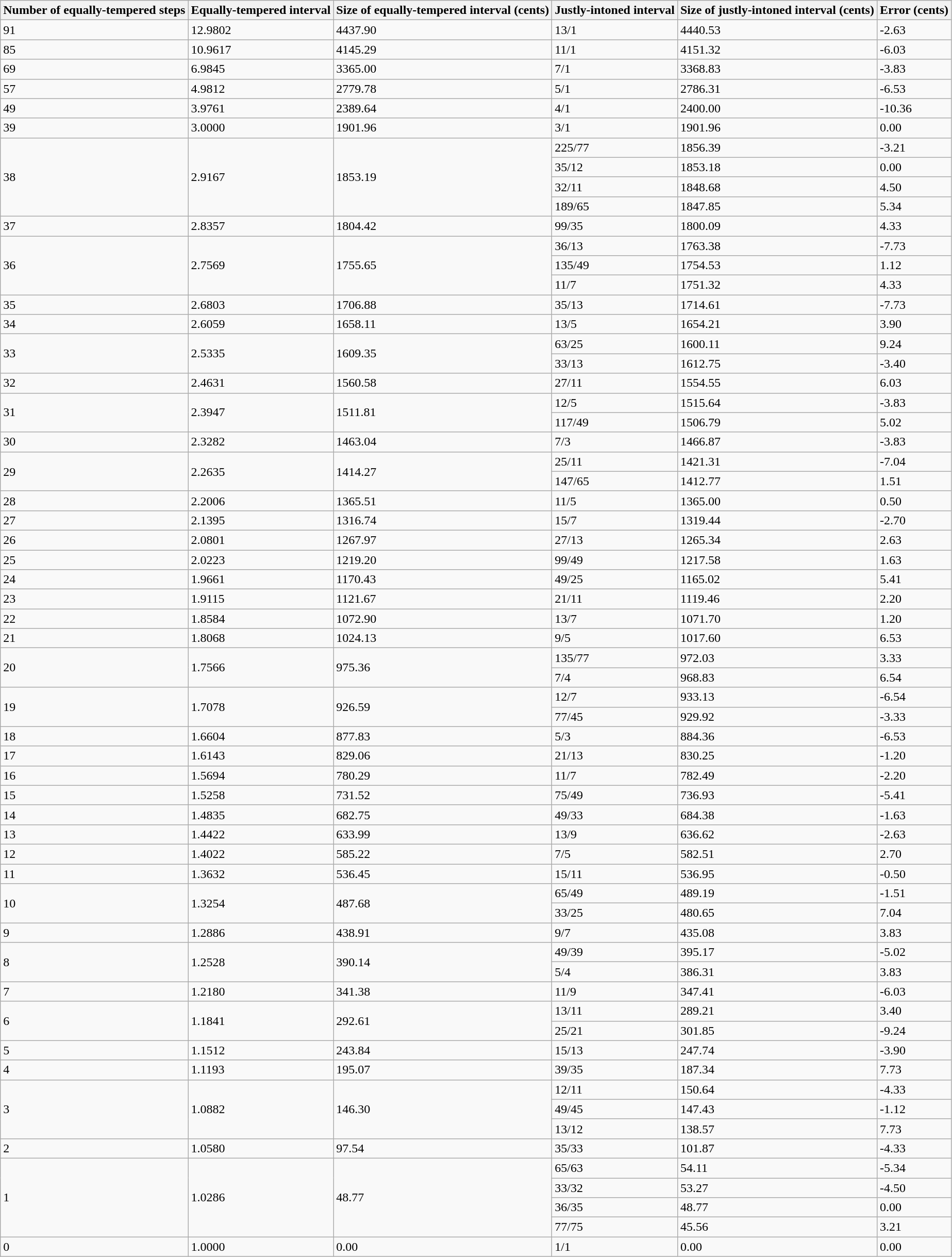<table class="wikitable sortable mw-collapsible mw-collapsed">
<tr>
<th>Number of equally-tempered steps</th>
<th>Equally-tempered interval</th>
<th>Size of equally-tempered interval (cents)</th>
<th>Justly-intoned interval</th>
<th>Size of justly-intoned interval (cents)</th>
<th>Error (cents)</th>
</tr>
<tr>
<td>91</td>
<td>12.9802</td>
<td>4437.90</td>
<td>13/1</td>
<td>4440.53</td>
<td>-2.63</td>
</tr>
<tr>
<td>85</td>
<td>10.9617</td>
<td>4145.29</td>
<td>11/1</td>
<td>4151.32</td>
<td>-6.03</td>
</tr>
<tr>
<td>69</td>
<td>6.9845</td>
<td>3365.00</td>
<td>7/1</td>
<td>3368.83</td>
<td>-3.83</td>
</tr>
<tr>
<td>57</td>
<td>4.9812</td>
<td>2779.78</td>
<td>5/1</td>
<td>2786.31</td>
<td>-6.53</td>
</tr>
<tr>
<td>49</td>
<td>3.9761</td>
<td>2389.64</td>
<td>4/1</td>
<td>2400.00</td>
<td>-10.36</td>
</tr>
<tr>
<td>39</td>
<td>3.0000</td>
<td>1901.96</td>
<td>3/1</td>
<td>1901.96</td>
<td>0.00</td>
</tr>
<tr>
<td rowspan="4">38</td>
<td rowspan="4">2.9167</td>
<td rowspan="4">1853.19</td>
<td>225/77</td>
<td>1856.39</td>
<td>-3.21</td>
</tr>
<tr>
<td>35/12</td>
<td>1853.18</td>
<td>0.00</td>
</tr>
<tr>
<td>32/11</td>
<td>1848.68</td>
<td>4.50</td>
</tr>
<tr>
<td>189/65</td>
<td>1847.85</td>
<td>5.34</td>
</tr>
<tr>
<td>37</td>
<td>2.8357</td>
<td>1804.42</td>
<td>99/35</td>
<td>1800.09</td>
<td>4.33</td>
</tr>
<tr>
<td rowspan="3">36</td>
<td rowspan="3">2.7569</td>
<td rowspan="3">1755.65</td>
<td>36/13</td>
<td>1763.38</td>
<td>-7.73</td>
</tr>
<tr>
<td>135/49</td>
<td>1754.53</td>
<td>1.12</td>
</tr>
<tr>
<td>11/7</td>
<td>1751.32</td>
<td>4.33</td>
</tr>
<tr>
<td>35</td>
<td>2.6803</td>
<td>1706.88</td>
<td>35/13</td>
<td>1714.61</td>
<td>-7.73</td>
</tr>
<tr>
<td>34</td>
<td>2.6059</td>
<td>1658.11</td>
<td>13/5</td>
<td>1654.21</td>
<td>3.90</td>
</tr>
<tr>
<td rowspan="2">33</td>
<td rowspan="2">2.5335</td>
<td rowspan="2">1609.35</td>
<td>63/25</td>
<td>1600.11</td>
<td>9.24</td>
</tr>
<tr>
<td>33/13</td>
<td>1612.75</td>
<td>-3.40</td>
</tr>
<tr>
<td>32</td>
<td>2.4631</td>
<td>1560.58</td>
<td>27/11</td>
<td>1554.55</td>
<td>6.03</td>
</tr>
<tr>
<td rowspan="2">31</td>
<td rowspan="2">2.3947</td>
<td rowspan="2">1511.81</td>
<td>12/5</td>
<td>1515.64</td>
<td>-3.83</td>
</tr>
<tr>
<td>117/49</td>
<td>1506.79</td>
<td>5.02</td>
</tr>
<tr>
<td>30</td>
<td>2.3282</td>
<td>1463.04</td>
<td>7/3</td>
<td>1466.87</td>
<td>-3.83</td>
</tr>
<tr>
<td rowspan="2">29</td>
<td rowspan="2">2.2635</td>
<td rowspan="2">1414.27</td>
<td>25/11</td>
<td>1421.31</td>
<td>-7.04</td>
</tr>
<tr>
<td>147/65</td>
<td>1412.77</td>
<td>1.51</td>
</tr>
<tr>
<td>28</td>
<td>2.2006</td>
<td>1365.51</td>
<td>11/5</td>
<td>1365.00</td>
<td>0.50</td>
</tr>
<tr>
<td>27</td>
<td>2.1395</td>
<td>1316.74</td>
<td>15/7</td>
<td>1319.44</td>
<td>-2.70</td>
</tr>
<tr>
<td>26</td>
<td>2.0801</td>
<td>1267.97</td>
<td>27/13</td>
<td>1265.34</td>
<td>2.63</td>
</tr>
<tr>
<td>25</td>
<td>2.0223</td>
<td>1219.20</td>
<td>99/49</td>
<td>1217.58</td>
<td>1.63</td>
</tr>
<tr>
<td>24</td>
<td>1.9661</td>
<td>1170.43</td>
<td>49/25</td>
<td>1165.02</td>
<td>5.41</td>
</tr>
<tr>
<td>23</td>
<td>1.9115</td>
<td>1121.67</td>
<td>21/11</td>
<td>1119.46</td>
<td>2.20</td>
</tr>
<tr>
<td>22</td>
<td>1.8584</td>
<td>1072.90</td>
<td>13/7</td>
<td>1071.70</td>
<td>1.20</td>
</tr>
<tr>
<td>21</td>
<td>1.8068</td>
<td>1024.13</td>
<td>9/5</td>
<td>1017.60</td>
<td>6.53</td>
</tr>
<tr>
<td rowspan="2">20</td>
<td rowspan="2">1.7566</td>
<td rowspan="2">975.36</td>
<td>135/77</td>
<td>972.03</td>
<td>3.33</td>
</tr>
<tr>
<td>7/4</td>
<td>968.83</td>
<td>6.54</td>
</tr>
<tr>
<td rowspan="2">19</td>
<td rowspan="2">1.7078</td>
<td rowspan="2">926.59</td>
<td>12/7</td>
<td>933.13</td>
<td>-6.54</td>
</tr>
<tr>
<td>77/45</td>
<td>929.92</td>
<td>-3.33</td>
</tr>
<tr>
<td>18</td>
<td>1.6604</td>
<td>877.83</td>
<td>5/3</td>
<td>884.36</td>
<td>-6.53</td>
</tr>
<tr>
<td>17</td>
<td>1.6143</td>
<td>829.06</td>
<td>21/13</td>
<td>830.25</td>
<td>-1.20</td>
</tr>
<tr>
<td>16</td>
<td>1.5694</td>
<td>780.29</td>
<td>11/7</td>
<td>782.49</td>
<td>-2.20</td>
</tr>
<tr>
<td>15</td>
<td>1.5258</td>
<td>731.52</td>
<td>75/49</td>
<td>736.93</td>
<td>-5.41</td>
</tr>
<tr>
<td>14</td>
<td>1.4835</td>
<td>682.75</td>
<td>49/33</td>
<td>684.38</td>
<td>-1.63</td>
</tr>
<tr>
<td>13</td>
<td>1.4422</td>
<td>633.99</td>
<td>13/9</td>
<td>636.62</td>
<td>-2.63</td>
</tr>
<tr>
<td>12</td>
<td>1.4022</td>
<td>585.22</td>
<td>7/5</td>
<td>582.51</td>
<td>2.70</td>
</tr>
<tr>
<td>11</td>
<td>1.3632</td>
<td>536.45</td>
<td>15/11</td>
<td>536.95</td>
<td>-0.50</td>
</tr>
<tr>
<td rowspan="2">10</td>
<td rowspan="2">1.3254</td>
<td rowspan="2">487.68</td>
<td>65/49</td>
<td>489.19</td>
<td>-1.51</td>
</tr>
<tr>
<td>33/25</td>
<td>480.65</td>
<td>7.04</td>
</tr>
<tr>
<td>9</td>
<td>1.2886</td>
<td>438.91</td>
<td>9/7</td>
<td>435.08</td>
<td>3.83</td>
</tr>
<tr>
<td rowspan="2">8</td>
<td rowspan="2">1.2528</td>
<td rowspan="2">390.14</td>
<td>49/39</td>
<td>395.17</td>
<td>-5.02</td>
</tr>
<tr>
<td>5/4</td>
<td>386.31</td>
<td>3.83</td>
</tr>
<tr>
<td>7</td>
<td>1.2180</td>
<td>341.38</td>
<td>11/9</td>
<td>347.41</td>
<td>-6.03</td>
</tr>
<tr>
<td rowspan="2">6</td>
<td rowspan="2">1.1841</td>
<td rowspan="2">292.61</td>
<td>13/11</td>
<td>289.21</td>
<td>3.40</td>
</tr>
<tr>
<td>25/21</td>
<td>301.85</td>
<td>-9.24</td>
</tr>
<tr>
<td>5</td>
<td>1.1512</td>
<td>243.84</td>
<td>15/13</td>
<td>247.74</td>
<td>-3.90</td>
</tr>
<tr>
<td>4</td>
<td>1.1193</td>
<td>195.07</td>
<td>39/35</td>
<td>187.34</td>
<td>7.73</td>
</tr>
<tr>
<td rowspan="3">3</td>
<td rowspan="3">1.0882</td>
<td rowspan="3">146.30</td>
<td>12/11</td>
<td>150.64</td>
<td>-4.33</td>
</tr>
<tr>
<td>49/45</td>
<td>147.43</td>
<td>-1.12</td>
</tr>
<tr>
<td>13/12</td>
<td>138.57</td>
<td>7.73</td>
</tr>
<tr>
<td>2</td>
<td>1.0580</td>
<td>97.54</td>
<td>35/33</td>
<td>101.87</td>
<td>-4.33</td>
</tr>
<tr>
<td rowspan="4">1</td>
<td rowspan="4">1.0286</td>
<td rowspan="4">48.77</td>
<td>65/63</td>
<td>54.11</td>
<td>-5.34</td>
</tr>
<tr>
<td>33/32</td>
<td>53.27</td>
<td>-4.50</td>
</tr>
<tr>
<td>36/35</td>
<td>48.77</td>
<td>0.00</td>
</tr>
<tr>
<td>77/75</td>
<td>45.56</td>
<td>3.21</td>
</tr>
<tr>
<td>0</td>
<td>1.0000</td>
<td>0.00</td>
<td>1/1</td>
<td>0.00</td>
<td>0.00</td>
</tr>
</table>
